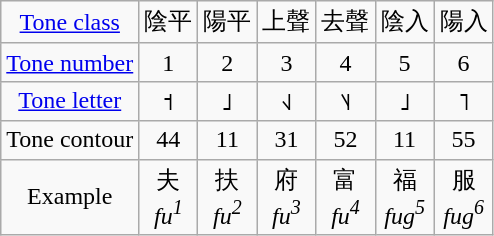<table class="wikitable" style="text-align:center;">
<tr>
<td><a href='#'>Tone class</a></td>
<td>陰平</td>
<td>陽平</td>
<td>上聲</td>
<td>去聲</td>
<td>陰入</td>
<td>陽入</td>
</tr>
<tr>
<td><a href='#'>Tone number</a></td>
<td>1</td>
<td>2</td>
<td>3</td>
<td>4</td>
<td>5</td>
<td>6</td>
</tr>
<tr>
<td><a href='#'>Tone letter</a></td>
<td>˦</td>
<td>˩</td>
<td>˧˩</td>
<td>˥˨</td>
<td>˩</td>
<td>˥</td>
</tr>
<tr>
<td>Tone contour</td>
<td>44</td>
<td>11</td>
<td>31</td>
<td>52</td>
<td>11</td>
<td>55</td>
</tr>
<tr>
<td>Example</td>
<td>夫<br><em>fu<sup>1</sup></em></td>
<td>扶<br><em>fu<sup>2</sup></em></td>
<td>府<br><em>fu<sup>3</sup></em></td>
<td>富<br><em>fu<sup>4</sup></em></td>
<td>福<br><em>fug<sup>5</sup></em></td>
<td>服<br><em>fug<sup>6</sup></em></td>
</tr>
</table>
